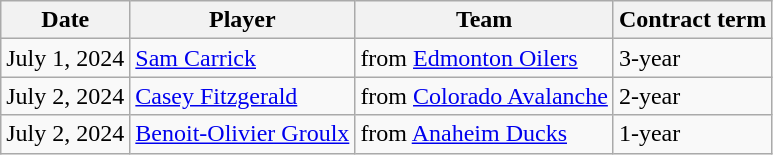<table class="wikitable">
<tr>
<th>Date</th>
<th>Player</th>
<th>Team</th>
<th>Contract term</th>
</tr>
<tr>
<td>July 1, 2024</td>
<td><a href='#'>Sam Carrick</a></td>
<td>from <a href='#'>Edmonton Oilers</a></td>
<td>3-year</td>
</tr>
<tr>
<td>July 2, 2024</td>
<td><a href='#'>Casey Fitzgerald</a></td>
<td>from <a href='#'>Colorado Avalanche</a></td>
<td>2-year</td>
</tr>
<tr>
<td>July 2, 2024</td>
<td><a href='#'>Benoit-Olivier Groulx</a></td>
<td>from <a href='#'>Anaheim Ducks</a></td>
<td>1-year</td>
</tr>
</table>
